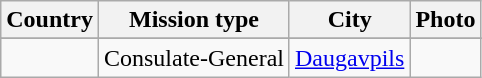<table class="wikitable sortable">
<tr valign="middle">
<th>Country</th>
<th>Mission type</th>
<th>City</th>
<th>Photo</th>
</tr>
<tr style="font-weight:bold; background-color: #DDDDDD">
</tr>
<tr>
<td></td>
<td>Consulate-General</td>
<td><a href='#'>Daugavpils</a></td>
<td></td>
</tr>
</table>
